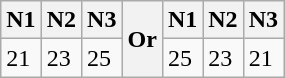<table class="wikitable">
<tr>
<th>N1</th>
<th>N2</th>
<th>N3</th>
<th rowspan="2">Or</th>
<th>N1</th>
<th>N2</th>
<th>N3</th>
</tr>
<tr>
<td>21</td>
<td>23</td>
<td>25</td>
<td>25</td>
<td>23</td>
<td>21</td>
</tr>
</table>
